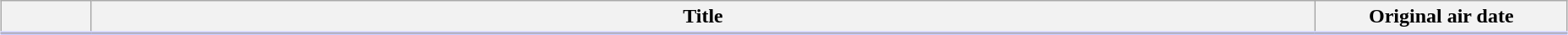<table class="wikitable" style="width:98%; margin:auto; background:#FFF;">
<tr style="border-bottom: 3px solid #CCF;">
<th style="width:4em;"></th>
<th>Title</th>
<th style="width:12em;">Original air date</th>
</tr>
<tr>
</tr>
</table>
